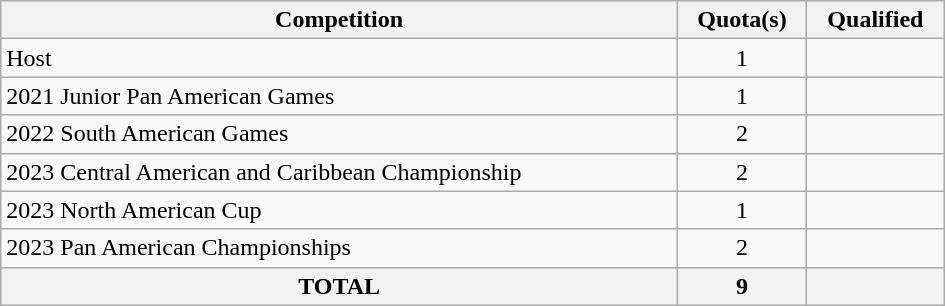<table class = "wikitable" width=630>
<tr>
<th>Competition</th>
<th>Quota(s)</th>
<th>Qualified</th>
</tr>
<tr>
<td>Host</td>
<td align="center">1</td>
<td></td>
</tr>
<tr>
<td>2021 Junior Pan American Games</td>
<td align="center">1</td>
<td></td>
</tr>
<tr>
<td>2022 South American Games</td>
<td align="center">2</td>
<td><br></td>
</tr>
<tr>
<td>2023 Central American and Caribbean Championship</td>
<td align="center">2</td>
<td><br></td>
</tr>
<tr>
<td>2023 North American Cup</td>
<td align="center">1</td>
<td></td>
</tr>
<tr>
<td>2023 Pan American Championships</td>
<td align="center">2</td>
<td><br></td>
</tr>
<tr>
<th>TOTAL</th>
<th>9</th>
<th></th>
</tr>
</table>
